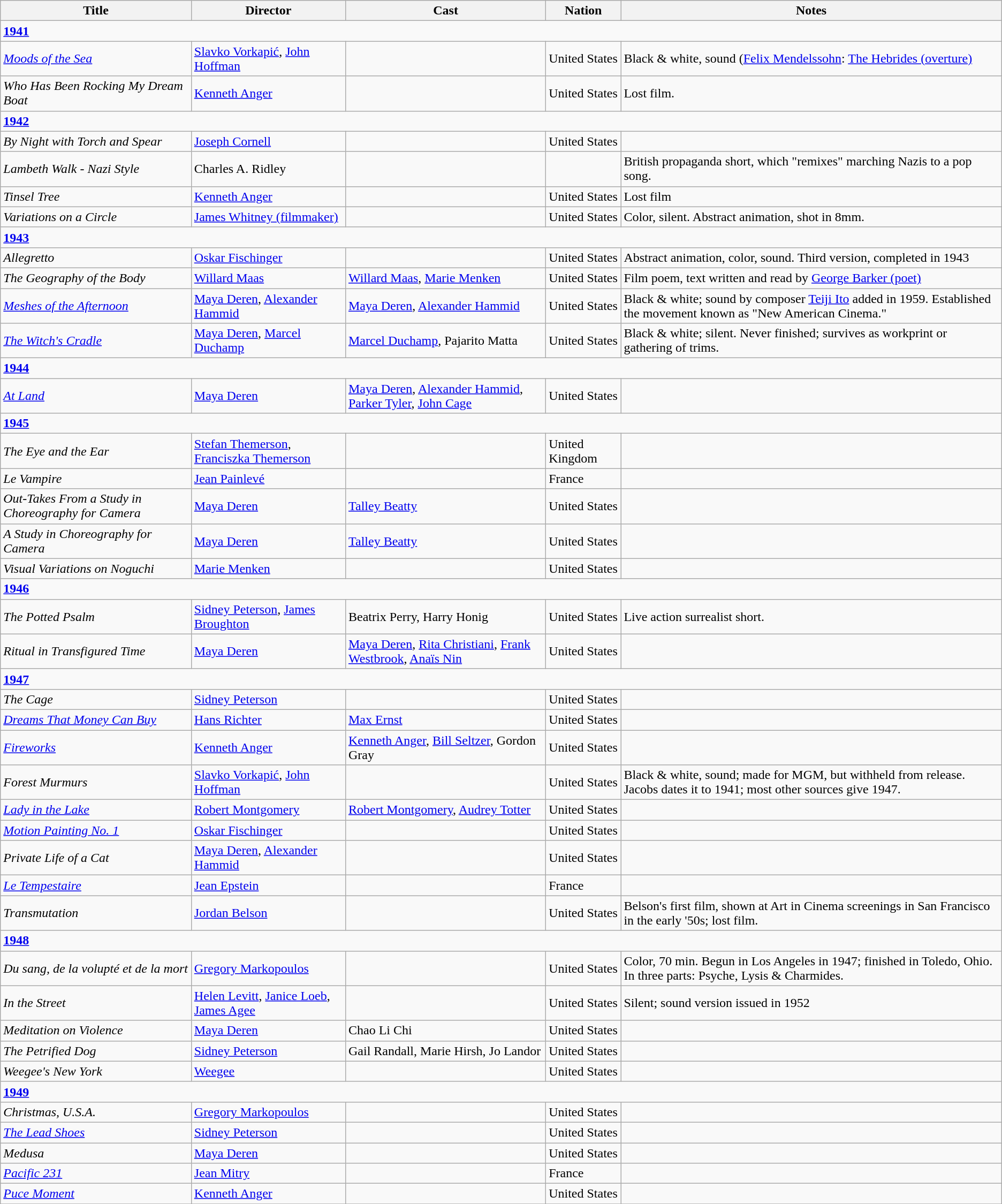<table class="wikitable sortable">
<tr>
<th>Title</th>
<th>Director</th>
<th>Cast</th>
<th>Nation</th>
<th>Notes</th>
</tr>
<tr>
<td colspan="5" ><strong><a href='#'>1941</a></strong></td>
</tr>
<tr>
<td><em><a href='#'>Moods of the Sea</a></em></td>
<td><a href='#'>Slavko Vorkapić</a>, <a href='#'>John Hoffman</a></td>
<td></td>
<td>United States</td>
<td>Black & white, sound (<a href='#'>Felix Mendelssohn</a>: <a href='#'>The Hebrides (overture)</a></td>
</tr>
<tr>
<td><em>Who Has Been Rocking My Dream Boat</em></td>
<td><a href='#'>Kenneth Anger</a></td>
<td></td>
<td>United States</td>
<td>Lost film.</td>
</tr>
<tr>
<td colspan="5" ><strong><a href='#'>1942</a></strong></td>
</tr>
<tr>
<td><em>By Night with Torch and Spear</em></td>
<td><a href='#'>Joseph Cornell</a></td>
<td></td>
<td>United States</td>
<td></td>
</tr>
<tr>
<td><em>Lambeth Walk - Nazi Style</em></td>
<td>Charles A. Ridley</td>
<td></td>
<td></td>
<td>British propaganda short, which "remixes" marching Nazis to a pop song.</td>
</tr>
<tr>
<td><em>Tinsel Tree</em></td>
<td><a href='#'>Kenneth Anger</a></td>
<td></td>
<td>United States</td>
<td>Lost film</td>
</tr>
<tr>
<td><em>Variations on a Circle</em></td>
<td><a href='#'>James Whitney (filmmaker)</a></td>
<td></td>
<td>United States</td>
<td>Color, silent. Abstract animation, shot in 8mm. </td>
</tr>
<tr>
<td colspan="5" ><strong><a href='#'>1943</a></strong></td>
</tr>
<tr>
<td><em>Allegretto</em></td>
<td><a href='#'>Oskar Fischinger</a></td>
<td></td>
<td>United States</td>
<td>Abstract animation, color, sound. Third version, completed in 1943</td>
</tr>
<tr>
<td><em>The Geography of the Body</em></td>
<td><a href='#'>Willard Maas</a></td>
<td><a href='#'>Willard Maas</a>, <a href='#'>Marie Menken</a></td>
<td>United States</td>
<td>Film poem, text written and read by <a href='#'>George Barker (poet)</a></td>
</tr>
<tr>
<td><em><a href='#'>Meshes of the Afternoon</a></em></td>
<td><a href='#'>Maya Deren</a>, <a href='#'>Alexander Hammid</a></td>
<td><a href='#'>Maya Deren</a>, <a href='#'>Alexander Hammid</a></td>
<td>United States</td>
<td>Black & white; sound by composer <a href='#'>Teiji Ito</a> added in 1959. Established the movement known as "New American Cinema."</td>
</tr>
<tr>
<td><em><a href='#'>The Witch's Cradle</a></em></td>
<td><a href='#'>Maya Deren</a>, <a href='#'>Marcel Duchamp</a></td>
<td><a href='#'>Marcel Duchamp</a>, Pajarito Matta</td>
<td>United States</td>
<td>Black & white; silent. Never finished; survives as workprint or gathering of trims.</td>
</tr>
<tr>
<td colspan="5" ><strong><a href='#'>1944</a></strong></td>
</tr>
<tr>
<td><em><a href='#'>At Land</a></em></td>
<td><a href='#'>Maya Deren</a></td>
<td><a href='#'>Maya Deren</a>, <a href='#'>Alexander Hammid</a>, <a href='#'>Parker Tyler</a>, <a href='#'>John Cage</a></td>
<td>United States</td>
<td></td>
</tr>
<tr>
<td colspan="5" ><strong><a href='#'>1945</a></strong></td>
</tr>
<tr>
<td><em>The Eye and the Ear</em></td>
<td><a href='#'>Stefan Themerson</a>, <a href='#'>Franciszka Themerson</a></td>
<td></td>
<td>United Kingdom</td>
<td></td>
</tr>
<tr>
<td><em>Le Vampire</em></td>
<td><a href='#'>Jean Painlevé</a></td>
<td></td>
<td>France</td>
<td></td>
</tr>
<tr>
<td><em>Out-Takes From a Study in Choreography for Camera</em></td>
<td><a href='#'>Maya Deren</a></td>
<td><a href='#'>Talley Beatty</a></td>
<td>United States</td>
<td></td>
</tr>
<tr>
<td><em>A Study in Choreography for Camera</em></td>
<td><a href='#'>Maya Deren</a></td>
<td><a href='#'>Talley Beatty</a></td>
<td>United States</td>
<td></td>
</tr>
<tr>
<td><em>Visual Variations on Noguchi</em></td>
<td><a href='#'>Marie Menken</a></td>
<td></td>
<td>United States</td>
<td></td>
</tr>
<tr>
<td colspan="5" ><strong><a href='#'>1946</a></strong></td>
</tr>
<tr>
<td><em>The Potted Psalm</em></td>
<td><a href='#'>Sidney Peterson</a>, <a href='#'>James Broughton</a></td>
<td>Beatrix Perry, Harry Honig</td>
<td>United States</td>
<td>Live action surrealist short.</td>
</tr>
<tr>
<td><em>Ritual in Transfigured Time</em></td>
<td><a href='#'>Maya Deren</a></td>
<td><a href='#'>Maya Deren</a>, <a href='#'>Rita Christiani</a>, <a href='#'>Frank Westbrook</a>, <a href='#'>Anaïs Nin</a></td>
<td>United States</td>
<td></td>
</tr>
<tr>
<td colspan="5" ><strong><a href='#'>1947</a></strong></td>
</tr>
<tr>
<td><em>The Cage</em></td>
<td><a href='#'>Sidney Peterson</a></td>
<td></td>
<td>United States</td>
<td></td>
</tr>
<tr>
<td><em><a href='#'>Dreams That Money Can Buy</a></em></td>
<td><a href='#'>Hans Richter</a></td>
<td><a href='#'>Max Ernst</a></td>
<td>United States</td>
<td></td>
</tr>
<tr>
<td><em><a href='#'>Fireworks</a></em></td>
<td><a href='#'>Kenneth Anger</a></td>
<td><a href='#'>Kenneth Anger</a>, <a href='#'>Bill Seltzer</a>, Gordon Gray</td>
<td>United States</td>
<td></td>
</tr>
<tr>
<td><em>Forest Murmurs</em></td>
<td><a href='#'>Slavko Vorkapić</a>, <a href='#'>John Hoffman</a></td>
<td></td>
<td>United States</td>
<td>Black & white, sound; made for MGM, but withheld from release. Jacobs dates it to 1941; most other sources give 1947.</td>
</tr>
<tr>
<td><em><a href='#'>Lady in the Lake</a></em></td>
<td><a href='#'>Robert Montgomery</a></td>
<td><a href='#'>Robert Montgomery</a>, <a href='#'>Audrey Totter</a></td>
<td>United States</td>
<td></td>
</tr>
<tr>
<td><em><a href='#'>Motion Painting No. 1</a></em></td>
<td><a href='#'>Oskar Fischinger</a></td>
<td></td>
<td>United States</td>
<td></td>
</tr>
<tr>
<td><em>Private Life of a Cat</em></td>
<td><a href='#'>Maya Deren</a>, <a href='#'>Alexander Hammid</a></td>
<td></td>
<td>United States</td>
<td></td>
</tr>
<tr>
<td><em><a href='#'>Le Tempestaire</a></em></td>
<td><a href='#'>Jean Epstein</a></td>
<td></td>
<td>France</td>
<td></td>
</tr>
<tr>
<td><em>Transmutation</em></td>
<td><a href='#'>Jordan Belson</a></td>
<td></td>
<td>United States</td>
<td>Belson's first film, shown at Art in Cinema screenings in San Francisco in the early '50s; lost film.</td>
</tr>
<tr>
<td colspan="5" ><strong><a href='#'>1948</a></strong></td>
</tr>
<tr>
<td><em>Du sang, de la volupté et de la mort</em></td>
<td><a href='#'>Gregory Markopoulos</a></td>
<td></td>
<td>United States</td>
<td>Color, 70 min. Begun in Los Angeles in 1947; finished in Toledo, Ohio. In three parts: Psyche, Lysis & Charmides.</td>
</tr>
<tr>
<td><em>In the Street</em></td>
<td><a href='#'>Helen Levitt</a>, <a href='#'>Janice Loeb</a>, <a href='#'>James Agee</a></td>
<td></td>
<td>United States</td>
<td>Silent; sound version issued in 1952 </td>
</tr>
<tr>
<td><em>Meditation on Violence</em></td>
<td><a href='#'>Maya Deren</a></td>
<td>Chao Li Chi</td>
<td>United States</td>
<td></td>
</tr>
<tr>
<td><em>The Petrified Dog</em></td>
<td><a href='#'>Sidney Peterson</a></td>
<td>Gail Randall, Marie Hirsh, Jo Landor</td>
<td>United States</td>
<td></td>
</tr>
<tr>
<td><em>Weegee's New York</em></td>
<td><a href='#'>Weegee</a></td>
<td></td>
<td>United States</td>
<td></td>
</tr>
<tr>
<td colspan="5" ><strong><a href='#'>1949</a></strong></td>
</tr>
<tr>
<td><em>Christmas, U.S.A.</em></td>
<td><a href='#'>Gregory Markopoulos</a></td>
<td></td>
<td>United States</td>
<td></td>
</tr>
<tr>
<td><em><a href='#'>The Lead Shoes</a></em></td>
<td><a href='#'>Sidney Peterson</a></td>
<td></td>
<td>United States</td>
<td></td>
</tr>
<tr>
<td><em>Medusa</em></td>
<td><a href='#'>Maya Deren</a></td>
<td></td>
<td>United States</td>
<td></td>
</tr>
<tr>
<td><em><a href='#'>Pacific 231</a></em></td>
<td><a href='#'>Jean Mitry</a></td>
<td></td>
<td>France</td>
<td></td>
</tr>
<tr>
<td><em><a href='#'>Puce Moment</a></em></td>
<td><a href='#'>Kenneth Anger</a></td>
<td></td>
<td>United States</td>
<td></td>
</tr>
<tr>
</tr>
</table>
